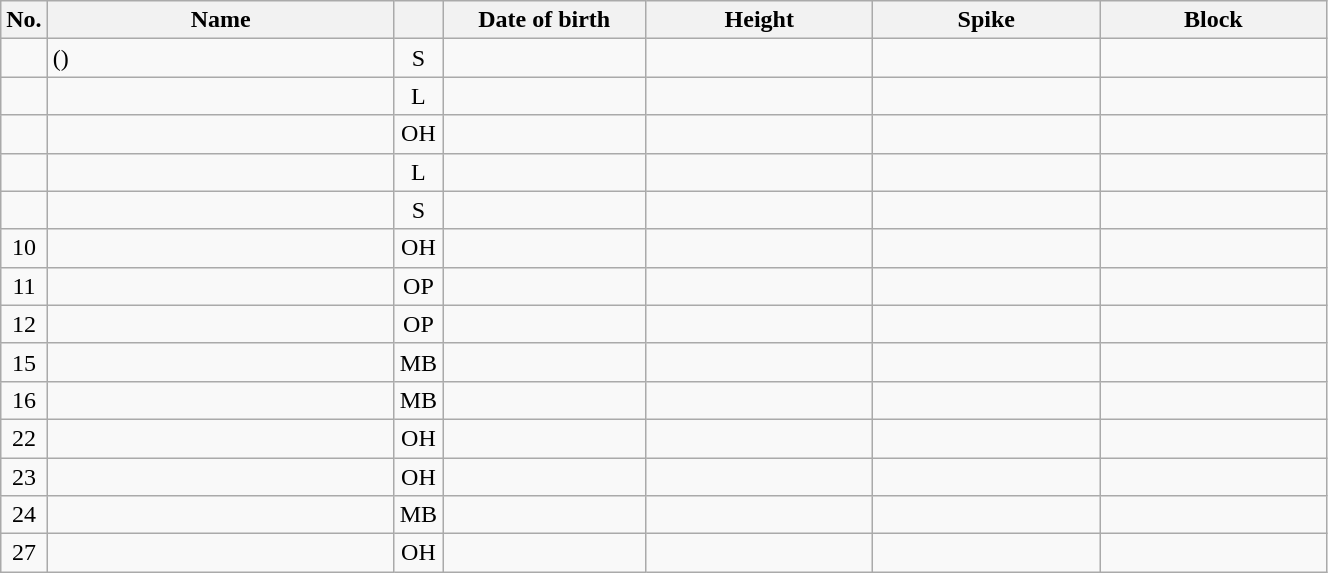<table class="wikitable sortable" style="font-size:100%; text-align:center;">
<tr>
<th>No.</th>
<th style="width:14em">Name</th>
<th></th>
<th style="width:8em">Date of birth</th>
<th style="width:9em">Height</th>
<th style="width:9em">Spike</th>
<th style="width:9em">Block</th>
</tr>
<tr>
<td></td>
<td align=left> ()</td>
<td>S</td>
<td align=right></td>
<td></td>
<td></td>
<td></td>
</tr>
<tr>
<td></td>
<td align=left></td>
<td>L</td>
<td align=right></td>
<td></td>
<td></td>
<td></td>
</tr>
<tr>
<td></td>
<td align=left></td>
<td>OH</td>
<td align=right></td>
<td></td>
<td></td>
<td></td>
</tr>
<tr>
<td></td>
<td align=left></td>
<td>L</td>
<td align=right></td>
<td></td>
<td></td>
<td></td>
</tr>
<tr>
<td></td>
<td align=left></td>
<td>S</td>
<td align=right></td>
<td></td>
<td></td>
<td></td>
</tr>
<tr>
<td>10</td>
<td align=left></td>
<td>OH</td>
<td align=right></td>
<td></td>
<td></td>
<td></td>
</tr>
<tr>
<td>11</td>
<td align=left></td>
<td>OP</td>
<td align=right></td>
<td></td>
<td></td>
<td></td>
</tr>
<tr>
<td>12</td>
<td align=left></td>
<td>OP</td>
<td align=right></td>
<td></td>
<td></td>
<td></td>
</tr>
<tr>
<td>15</td>
<td align=left></td>
<td>MB</td>
<td align=right></td>
<td></td>
<td></td>
<td></td>
</tr>
<tr>
<td>16</td>
<td align=left></td>
<td>MB</td>
<td align=right></td>
<td></td>
<td></td>
<td></td>
</tr>
<tr>
<td>22</td>
<td align=left></td>
<td>OH</td>
<td align=right></td>
<td></td>
<td></td>
<td></td>
</tr>
<tr>
<td>23</td>
<td align=left></td>
<td>OH</td>
<td align=right></td>
<td></td>
<td></td>
<td></td>
</tr>
<tr>
<td>24</td>
<td align=left></td>
<td>MB</td>
<td align=right></td>
<td></td>
<td></td>
<td></td>
</tr>
<tr>
<td>27</td>
<td align=left></td>
<td>OH</td>
<td align=right></td>
<td></td>
<td></td>
<td></td>
</tr>
</table>
